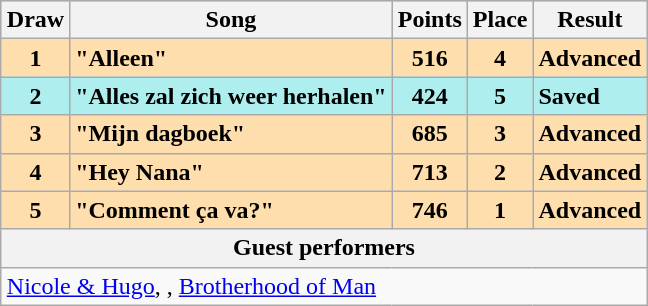<table class="sortable wikitable" style="margin: 1em auto 1em auto; text-align:center;">
<tr bgcolor="#CCCCCC">
<th>Draw</th>
<th>Song</th>
<th>Points</th>
<th>Place</th>
<th>Result</th>
</tr>
<tr style="font-weight:bold; background:navajowhite;">
<td>1</td>
<td style="text-align:left;">"Alleen"</td>
<td>516</td>
<td>4</td>
<td style="text-align:left;">Advanced</td>
</tr>
<tr style="font-weight:bold; background:paleturquoise;">
<td>2</td>
<td style="text-align:left;">"Alles zal zich weer herhalen"</td>
<td>424</td>
<td>5</td>
<td style="text-align:left;">Saved</td>
</tr>
<tr style="font-weight:bold; background:navajowhite;">
<td>3</td>
<td style="text-align:left;">"Mijn dagboek"</td>
<td>685</td>
<td>3</td>
<td style="text-align:left;">Advanced</td>
</tr>
<tr style="font-weight:bold; background:navajowhite;">
<td>4</td>
<td style="text-align:left;">"Hey Nana"</td>
<td>713</td>
<td>2</td>
<td style="text-align:left;">Advanced</td>
</tr>
<tr style="font-weight:bold; background:navajowhite;">
<td>5</td>
<td style="text-align:left;">"Comment ça va?"</td>
<td>746</td>
<td>1</td>
<td style="text-align:left;">Advanced</td>
</tr>
<tr>
<th colspan="5">Guest performers</th>
</tr>
<tr>
<td colspan="5" style="text-align:left;"><a href='#'>Nicole & Hugo</a>, , <a href='#'>Brotherhood of Man</a></td>
</tr>
</table>
